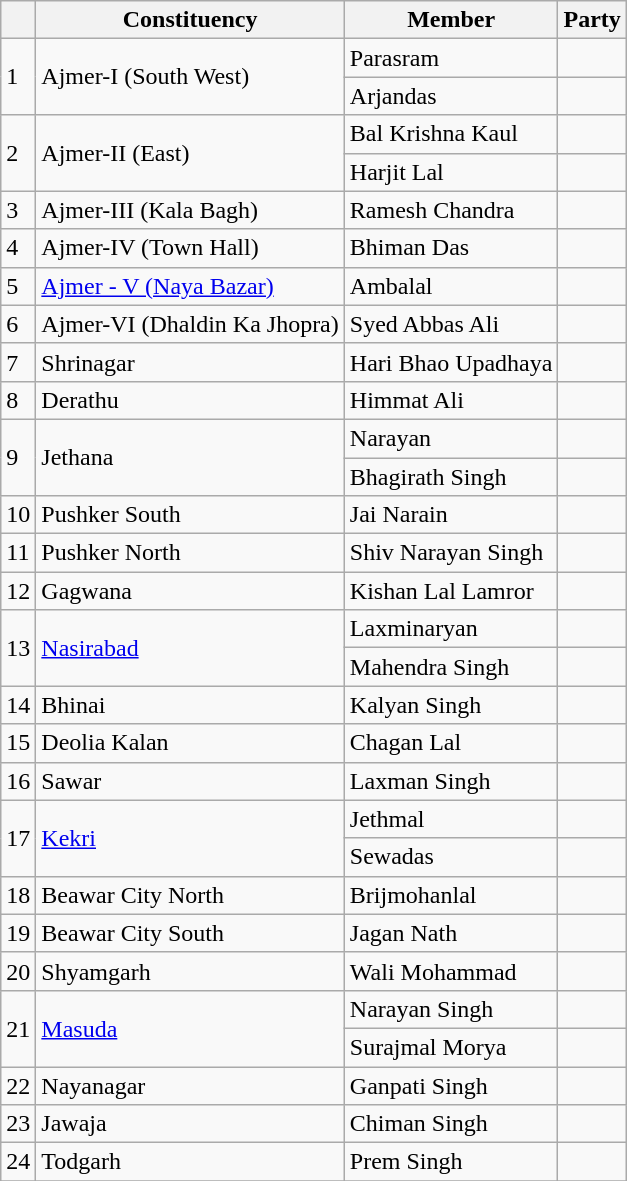<table class="wikitable sortable">
<tr>
<th></th>
<th>Constituency</th>
<th>Member</th>
<th colspan=2>Party</th>
</tr>
<tr>
<td rowspan="2">1</td>
<td rowspan="2">Ajmer-I (South West)</td>
<td>Parasram</td>
<td></td>
</tr>
<tr>
<td>Arjandas</td>
<td></td>
</tr>
<tr>
<td rowspan="2">2</td>
<td rowspan="2">Ajmer-II (East)</td>
<td>Bal Krishna Kaul</td>
<td></td>
</tr>
<tr>
<td>Harjit Lal</td>
<td></td>
</tr>
<tr>
<td>3</td>
<td>Ajmer-III (Kala Bagh)</td>
<td>Ramesh Chandra</td>
<td></td>
</tr>
<tr>
<td>4</td>
<td>Ajmer-IV (Town Hall)</td>
<td>Bhiman Das</td>
<td></td>
</tr>
<tr>
<td>5</td>
<td><a href='#'>Ajmer - V (Naya Bazar)</a></td>
<td>Ambalal</td>
<td></td>
</tr>
<tr>
<td>6</td>
<td>Ajmer-VI (Dhaldin Ka Jhopra)</td>
<td>Syed Abbas Ali</td>
<td></td>
</tr>
<tr>
<td>7</td>
<td>Shrinagar</td>
<td>Hari Bhao Upadhaya</td>
<td></td>
</tr>
<tr>
<td>8</td>
<td>Derathu</td>
<td>Himmat Ali</td>
<td></td>
</tr>
<tr>
<td rowspan="2">9</td>
<td rowspan="2">Jethana</td>
<td>Narayan</td>
<td></td>
</tr>
<tr>
<td>Bhagirath Singh</td>
<td></td>
</tr>
<tr>
<td>10</td>
<td>Pushker South</td>
<td>Jai Narain</td>
<td></td>
</tr>
<tr>
<td>11</td>
<td>Pushker North</td>
<td>Shiv Narayan Singh</td>
<td></td>
</tr>
<tr>
<td>12</td>
<td>Gagwana</td>
<td>Kishan Lal Lamror</td>
<td></td>
</tr>
<tr>
<td rowspan="2">13</td>
<td rowspan="2"><a href='#'>Nasirabad</a></td>
<td>Laxminaryan</td>
<td></td>
</tr>
<tr>
<td>Mahendra Singh</td>
<td></td>
</tr>
<tr>
<td>14</td>
<td>Bhinai</td>
<td>Kalyan Singh</td>
<td></td>
</tr>
<tr>
<td>15</td>
<td>Deolia Kalan</td>
<td>Chagan Lal</td>
<td></td>
</tr>
<tr>
<td>16</td>
<td>Sawar</td>
<td>Laxman Singh</td>
<td></td>
</tr>
<tr>
<td rowspan="2">17</td>
<td rowspan="2"><a href='#'>Kekri</a></td>
<td>Jethmal</td>
<td></td>
</tr>
<tr>
<td>Sewadas</td>
<td></td>
</tr>
<tr>
<td>18</td>
<td>Beawar City North</td>
<td>Brijmohanlal</td>
<td></td>
</tr>
<tr>
<td>19</td>
<td>Beawar City South</td>
<td>Jagan Nath</td>
<td></td>
</tr>
<tr>
<td>20</td>
<td>Shyamgarh</td>
<td>Wali Mohammad</td>
<td></td>
</tr>
<tr>
<td rowspan="2">21</td>
<td rowspan="2"><a href='#'>Masuda</a></td>
<td>Narayan Singh</td>
<td></td>
</tr>
<tr>
<td>Surajmal Morya</td>
<td></td>
</tr>
<tr>
<td>22</td>
<td>Nayanagar</td>
<td>Ganpati Singh</td>
<td></td>
</tr>
<tr>
<td>23</td>
<td>Jawaja</td>
<td>Chiman Singh</td>
<td></td>
</tr>
<tr>
<td>24</td>
<td>Todgarh</td>
<td>Prem Singh</td>
<td></td>
</tr>
<tr>
</tr>
</table>
